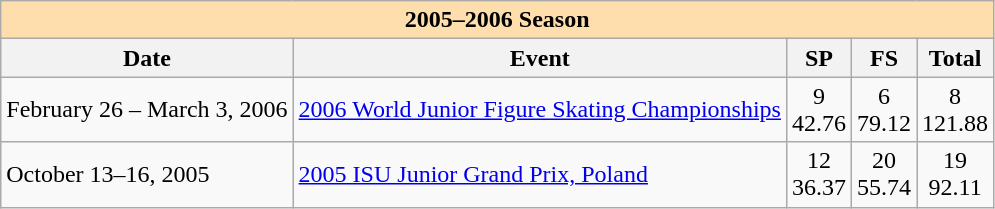<table class="wikitable">
<tr>
<td colspan="5" style="background-color: #ffdead" align="center"><strong>2005–2006 Season </strong></td>
</tr>
<tr>
<th>Date</th>
<th>Event</th>
<th>SP</th>
<th>FS</th>
<th>Total</th>
</tr>
<tr>
<td>February 26  –  March 3, 2006</td>
<td><a href='#'>2006 World Junior Figure Skating Championships</a></td>
<td align="center">9<br> 42.76</td>
<td align="center">6<br> 79.12</td>
<td align="center">8<br> 121.88</td>
</tr>
<tr>
<td>October 13–16, 2005</td>
<td><a href='#'>2005 ISU Junior Grand Prix, Poland</a></td>
<td align="center">12<br> 36.37</td>
<td align="center">20<br> 55.74</td>
<td align="center">19<br> 92.11</td>
</tr>
</table>
